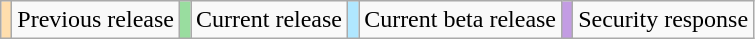<table class="wikitable">
<tr>
<th style="background:#FFDEAD;"></th>
<td>Previous release</td>
<th style="background:#99DD9F;"></th>
<td>Current release</td>
<th style="background:#B0E7FF;"></th>
<td>Current beta release</td>
<th style="background:#C39CE3;"></th>
<td>Security response</td>
</tr>
</table>
